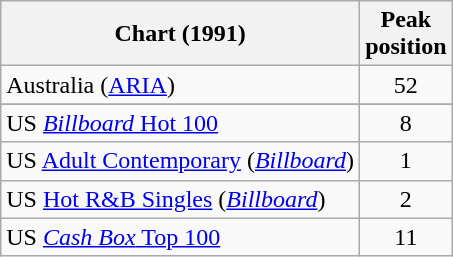<table class="wikitable sortable">
<tr>
<th>Chart (1991)</th>
<th>Peak <br> position</th>
</tr>
<tr>
<td>Australia (<a href='#'>ARIA</a>)</td>
<td style="text-align:center;">52</td>
</tr>
<tr>
</tr>
<tr>
</tr>
<tr>
</tr>
<tr>
<td>US <a href='#'><em>Billboard</em> Hot 100</a></td>
<td style="text-align:center;">8</td>
</tr>
<tr>
<td>US <a href='#'>Adult Contemporary</a> (<em><a href='#'>Billboard</a></em>)</td>
<td style="text-align:center;">1</td>
</tr>
<tr>
<td>US <a href='#'>Hot R&B Singles</a> (<em><a href='#'>Billboard</a></em>)</td>
<td style="text-align:center;">2</td>
</tr>
<tr>
<td>US <a href='#'><em>Cash Box</em> Top 100</a></td>
<td style="text-align:center;">11</td>
</tr>
</table>
